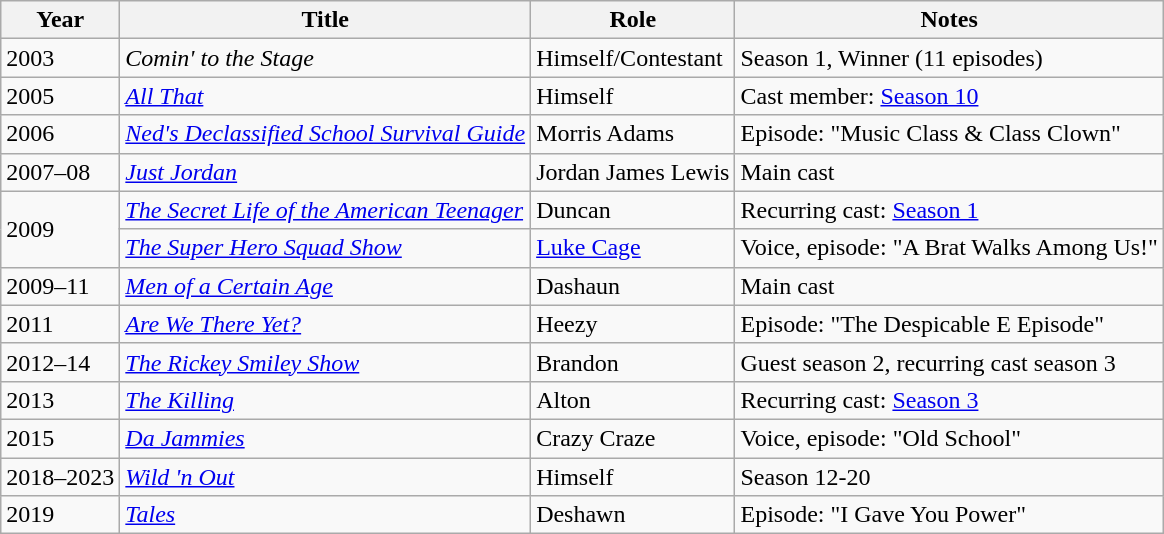<table class="wikitable plainrowheaders sortable" style="margin-right: 0;">
<tr>
<th scope="col">Year</th>
<th scope="col">Title</th>
<th scope="col">Role</th>
<th scope="col" class="unsortable">Notes</th>
</tr>
<tr>
<td>2003</td>
<td><em>Comin' to the Stage</em></td>
<td>Himself/Contestant</td>
<td>Season 1, Winner (11 episodes)</td>
</tr>
<tr>
<td>2005</td>
<td><em><a href='#'>All That</a></em></td>
<td>Himself</td>
<td>Cast member: <a href='#'>Season 10</a></td>
</tr>
<tr>
<td>2006</td>
<td><em><a href='#'>Ned's Declassified School Survival Guide</a></em></td>
<td>Morris Adams</td>
<td>Episode: "Music Class & Class Clown"</td>
</tr>
<tr>
<td>2007–08</td>
<td><em><a href='#'>Just Jordan</a></em></td>
<td>Jordan James Lewis</td>
<td>Main cast</td>
</tr>
<tr>
<td rowspan="2">2009</td>
<td><em><a href='#'>The Secret Life of the American Teenager</a></em></td>
<td>Duncan</td>
<td>Recurring cast: <a href='#'>Season 1</a></td>
</tr>
<tr>
<td><em><a href='#'>The Super Hero Squad Show</a></em></td>
<td><a href='#'>Luke Cage</a></td>
<td>Voice, episode: "A Brat Walks Among Us!"</td>
</tr>
<tr>
<td>2009–11</td>
<td><em><a href='#'>Men of a Certain Age</a></em></td>
<td>Dashaun</td>
<td>Main cast</td>
</tr>
<tr>
<td>2011</td>
<td><em><a href='#'>Are We There Yet?</a></em></td>
<td>Heezy</td>
<td>Episode: "The Despicable E Episode"</td>
</tr>
<tr>
<td>2012–14</td>
<td><em><a href='#'>The Rickey Smiley Show</a></em></td>
<td>Brandon</td>
<td>Guest season 2, recurring cast season 3</td>
</tr>
<tr>
<td>2013</td>
<td><em><a href='#'>The Killing</a></em></td>
<td>Alton</td>
<td>Recurring cast: <a href='#'>Season 3</a></td>
</tr>
<tr>
<td>2015</td>
<td><em><a href='#'>Da Jammies</a></em></td>
<td>Crazy Craze</td>
<td>Voice, episode: "Old School"</td>
</tr>
<tr>
<td>2018–2023</td>
<td><em><a href='#'>Wild 'n Out</a></em></td>
<td>Himself</td>
<td>Season 12-20</td>
</tr>
<tr>
<td>2019</td>
<td><em><a href='#'>Tales</a></em></td>
<td>Deshawn</td>
<td>Episode: "I Gave You Power"</td>
</tr>
</table>
